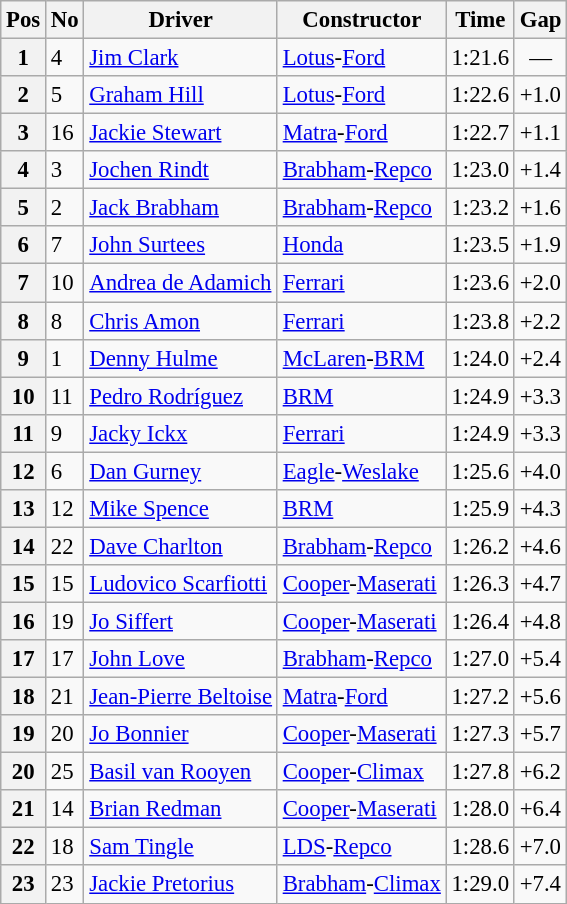<table class="wikitable sortable" style="font-size: 95%">
<tr>
<th>Pos</th>
<th>No</th>
<th>Driver</th>
<th>Constructor</th>
<th>Time</th>
<th>Gap</th>
</tr>
<tr>
<th>1</th>
<td>4</td>
<td> <a href='#'>Jim Clark</a></td>
<td><a href='#'>Lotus</a>-<a href='#'>Ford</a></td>
<td>1:21.6</td>
<td align="center">—</td>
</tr>
<tr>
<th>2</th>
<td>5</td>
<td> <a href='#'>Graham Hill</a></td>
<td><a href='#'>Lotus</a>-<a href='#'>Ford</a></td>
<td>1:22.6</td>
<td>+1.0</td>
</tr>
<tr>
<th>3</th>
<td>16</td>
<td> <a href='#'>Jackie Stewart</a></td>
<td><a href='#'>Matra</a>-<a href='#'>Ford</a></td>
<td>1:22.7</td>
<td>+1.1</td>
</tr>
<tr>
<th>4</th>
<td>3</td>
<td> <a href='#'>Jochen Rindt</a></td>
<td><a href='#'>Brabham</a>-<a href='#'>Repco</a></td>
<td>1:23.0</td>
<td>+1.4</td>
</tr>
<tr>
<th>5</th>
<td>2</td>
<td> <a href='#'>Jack Brabham</a></td>
<td><a href='#'>Brabham</a>-<a href='#'>Repco</a></td>
<td>1:23.2</td>
<td>+1.6</td>
</tr>
<tr>
<th>6</th>
<td>7</td>
<td> <a href='#'>John Surtees</a></td>
<td><a href='#'>Honda</a></td>
<td>1:23.5</td>
<td>+1.9</td>
</tr>
<tr>
<th>7</th>
<td>10</td>
<td> <a href='#'>Andrea de Adamich</a></td>
<td><a href='#'>Ferrari</a></td>
<td>1:23.6</td>
<td>+2.0</td>
</tr>
<tr>
<th>8</th>
<td>8</td>
<td> <a href='#'>Chris Amon</a></td>
<td><a href='#'>Ferrari</a></td>
<td>1:23.8</td>
<td>+2.2</td>
</tr>
<tr>
<th>9</th>
<td>1</td>
<td> <a href='#'>Denny Hulme</a></td>
<td><a href='#'>McLaren</a>-<a href='#'>BRM</a></td>
<td>1:24.0</td>
<td>+2.4</td>
</tr>
<tr>
<th>10</th>
<td>11</td>
<td> <a href='#'>Pedro Rodríguez</a></td>
<td><a href='#'>BRM</a></td>
<td>1:24.9</td>
<td>+3.3</td>
</tr>
<tr>
<th>11</th>
<td>9</td>
<td> <a href='#'>Jacky Ickx</a></td>
<td><a href='#'>Ferrari</a></td>
<td>1:24.9</td>
<td>+3.3</td>
</tr>
<tr>
<th>12</th>
<td>6</td>
<td> <a href='#'>Dan Gurney</a></td>
<td><a href='#'>Eagle</a>-<a href='#'>Weslake</a></td>
<td>1:25.6</td>
<td>+4.0</td>
</tr>
<tr>
<th>13</th>
<td>12</td>
<td> <a href='#'>Mike Spence</a></td>
<td><a href='#'>BRM</a></td>
<td>1:25.9</td>
<td>+4.3</td>
</tr>
<tr>
<th>14</th>
<td>22</td>
<td> <a href='#'>Dave Charlton</a></td>
<td><a href='#'>Brabham</a>-<a href='#'>Repco</a></td>
<td>1:26.2</td>
<td>+4.6</td>
</tr>
<tr>
<th>15</th>
<td>15</td>
<td> <a href='#'>Ludovico Scarfiotti</a></td>
<td><a href='#'>Cooper</a>-<a href='#'>Maserati</a></td>
<td>1:26.3</td>
<td>+4.7</td>
</tr>
<tr>
<th>16</th>
<td>19</td>
<td> <a href='#'>Jo Siffert</a></td>
<td><a href='#'>Cooper</a>-<a href='#'>Maserati</a></td>
<td>1:26.4</td>
<td>+4.8</td>
</tr>
<tr>
<th>17</th>
<td>17</td>
<td> <a href='#'>John Love</a></td>
<td><a href='#'>Brabham</a>-<a href='#'>Repco</a></td>
<td>1:27.0</td>
<td>+5.4</td>
</tr>
<tr>
<th>18</th>
<td>21</td>
<td> <a href='#'>Jean-Pierre Beltoise</a></td>
<td><a href='#'>Matra</a>-<a href='#'>Ford</a></td>
<td>1:27.2</td>
<td>+5.6</td>
</tr>
<tr>
<th>19</th>
<td>20</td>
<td> <a href='#'>Jo Bonnier</a></td>
<td><a href='#'>Cooper</a>-<a href='#'>Maserati</a></td>
<td>1:27.3</td>
<td>+5.7</td>
</tr>
<tr>
<th>20</th>
<td>25</td>
<td> <a href='#'>Basil van Rooyen</a></td>
<td><a href='#'>Cooper</a>-<a href='#'>Climax</a></td>
<td>1:27.8</td>
<td>+6.2</td>
</tr>
<tr>
<th>21</th>
<td>14</td>
<td> <a href='#'>Brian Redman</a></td>
<td><a href='#'>Cooper</a>-<a href='#'>Maserati</a></td>
<td>1:28.0</td>
<td>+6.4</td>
</tr>
<tr>
<th>22</th>
<td>18</td>
<td> <a href='#'>Sam Tingle</a></td>
<td><a href='#'>LDS</a>-<a href='#'>Repco</a></td>
<td>1:28.6</td>
<td>+7.0</td>
</tr>
<tr>
<th>23</th>
<td>23</td>
<td> <a href='#'>Jackie Pretorius</a></td>
<td><a href='#'>Brabham</a>-<a href='#'>Climax</a></td>
<td>1:29.0</td>
<td>+7.4</td>
</tr>
</table>
